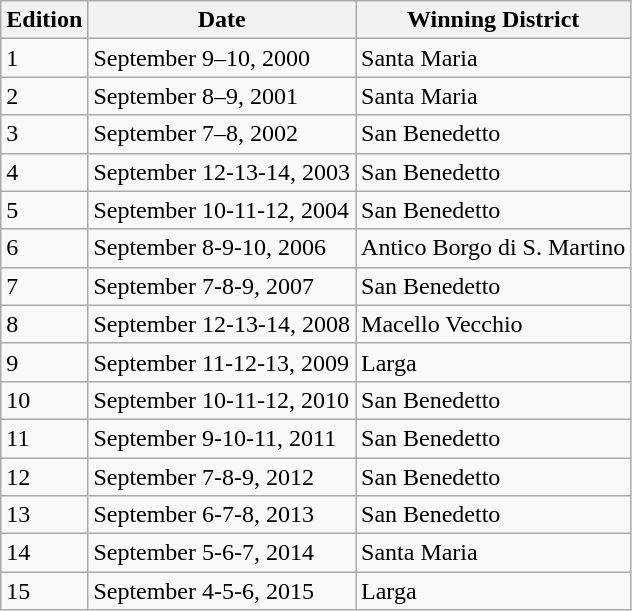<table class="wikitable">
<tr>
<th>Edition</th>
<th>Date</th>
<th>Winning District</th>
</tr>
<tr>
<td>1</td>
<td>September 9–10, 2000</td>
<td>Santa Maria</td>
</tr>
<tr>
<td>2</td>
<td>September 8–9, 2001</td>
<td>Santa Maria</td>
</tr>
<tr>
<td>3</td>
<td>September 7–8, 2002</td>
<td>San Benedetto</td>
</tr>
<tr>
<td>4</td>
<td>September 12-13-14, 2003</td>
<td>San Benedetto</td>
</tr>
<tr>
<td>5</td>
<td>September 10-11-12, 2004</td>
<td>San Benedetto</td>
</tr>
<tr>
<td>6</td>
<td>September 8-9-10, 2006</td>
<td>Antico Borgo di S. Martino</td>
</tr>
<tr>
<td>7</td>
<td>September 7-8-9, 2007</td>
<td>San Benedetto</td>
</tr>
<tr>
<td>8</td>
<td>September 12-13-14, 2008</td>
<td>Macello Vecchio</td>
</tr>
<tr>
<td>9</td>
<td>September 11-12-13, 2009</td>
<td>Larga</td>
</tr>
<tr>
<td>10</td>
<td>September 10-11-12, 2010</td>
<td>San Benedetto</td>
</tr>
<tr>
<td>11</td>
<td>September 9-10-11, 2011</td>
<td>San Benedetto</td>
</tr>
<tr>
<td>12</td>
<td>September 7-8-9, 2012</td>
<td>San Benedetto</td>
</tr>
<tr>
<td>13</td>
<td>September 6-7-8, 2013</td>
<td>San Benedetto</td>
</tr>
<tr>
<td>14</td>
<td>September 5-6-7, 2014</td>
<td>Santa Maria</td>
</tr>
<tr>
<td>15</td>
<td>September 4-5-6, 2015</td>
<td>Larga</td>
</tr>
</table>
